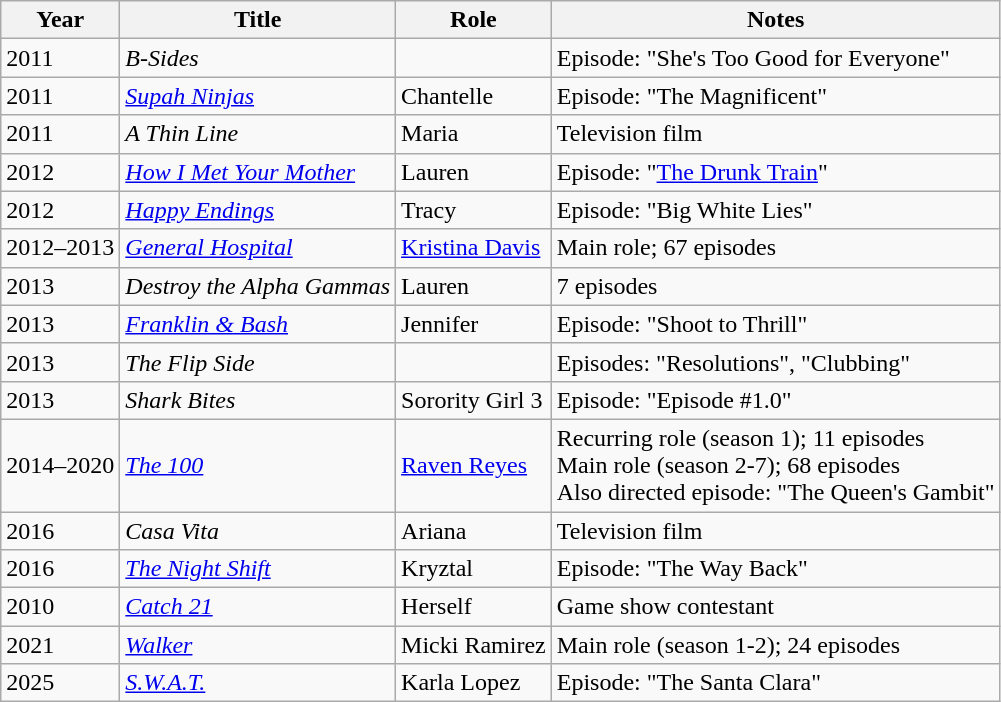<table class="wikitable sortable">
<tr>
<th>Year</th>
<th>Title</th>
<th>Role</th>
<th class="unsortable">Notes</th>
</tr>
<tr>
<td>2011</td>
<td><em>B-Sides</em></td>
<td></td>
<td>Episode: "She's Too Good for Everyone"</td>
</tr>
<tr>
<td>2011</td>
<td><em><a href='#'>Supah Ninjas</a></em></td>
<td>Chantelle</td>
<td>Episode: "The Magnificent"</td>
</tr>
<tr>
<td>2011</td>
<td><em>A Thin Line</em></td>
<td>Maria</td>
<td>Television film</td>
</tr>
<tr>
<td>2012</td>
<td><em><a href='#'>How I Met Your Mother</a></em></td>
<td>Lauren</td>
<td>Episode: "<a href='#'>The Drunk Train</a>"</td>
</tr>
<tr>
<td>2012</td>
<td><em><a href='#'>Happy Endings</a></em></td>
<td>Tracy</td>
<td>Episode: "Big White Lies"</td>
</tr>
<tr>
<td>2012–2013</td>
<td><em><a href='#'>General Hospital</a></em></td>
<td><a href='#'>Kristina Davis</a></td>
<td>Main role; 67 episodes</td>
</tr>
<tr>
<td>2013</td>
<td><em>Destroy the Alpha Gammas</em></td>
<td>Lauren</td>
<td>7 episodes</td>
</tr>
<tr>
<td>2013</td>
<td><em><a href='#'>Franklin & Bash</a></em></td>
<td>Jennifer</td>
<td>Episode: "Shoot to Thrill"</td>
</tr>
<tr>
<td>2013</td>
<td><em>The Flip Side</em></td>
<td></td>
<td>Episodes: "Resolutions", "Clubbing"</td>
</tr>
<tr>
<td>2013</td>
<td><em>Shark Bites</em></td>
<td>Sorority Girl 3</td>
<td>Episode: "Episode #1.0"</td>
</tr>
<tr>
<td>2014–2020</td>
<td><em><a href='#'>The 100</a></em></td>
<td><a href='#'>Raven Reyes</a></td>
<td>Recurring role (season 1); 11 episodes <br> Main role (season 2-7); 68 episodes  <br>Also directed episode: "The Queen's Gambit"</td>
</tr>
<tr>
<td>2016</td>
<td><em>Casa Vita</em></td>
<td>Ariana</td>
<td>Television film</td>
</tr>
<tr>
<td>2016</td>
<td><em><a href='#'>The Night Shift</a></em></td>
<td>Kryztal</td>
<td>Episode: "The Way Back"</td>
</tr>
<tr>
<td>2010</td>
<td><em><a href='#'>Catch 21</a></em></td>
<td>Herself</td>
<td>Game show contestant</td>
</tr>
<tr>
<td>2021</td>
<td><em><a href='#'>Walker</a></em></td>
<td>Micki Ramirez</td>
<td>Main role (season 1-2); 24 episodes</td>
</tr>
<tr>
<td>2025</td>
<td><em><a href='#'>S.W.A.T.</a></em></td>
<td>Karla Lopez</td>
<td>Episode: "The Santa Clara"</td>
</tr>
</table>
